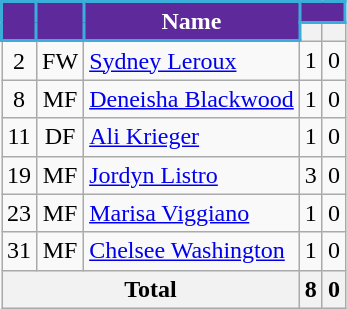<table class="wikitable sortable" style="text-align:center;">
<tr>
<th rowspan="2" style="background:#5E299A; color:white; border:2px solid #3aadd9;"></th>
<th rowspan="2" style="background:#5E299A; color:white; border:2px solid #3aadd9;"></th>
<th rowspan="2" style="background:#5E299A; color:white; border:2px solid #3aadd9;">Name</th>
<th colspan="2" style="background:#5E299A; color:white; border:2px solid #3aadd9;"></th>
</tr>
<tr>
<th></th>
<th></th>
</tr>
<tr>
<td>2</td>
<td>FW</td>
<td align="left"> <a href='#'>Sydney Leroux</a></td>
<td>1</td>
<td>0</td>
</tr>
<tr>
<td>8</td>
<td>MF</td>
<td align="left"> <a href='#'>Deneisha Blackwood</a></td>
<td>1</td>
<td>0</td>
</tr>
<tr>
<td>11</td>
<td>DF</td>
<td align="left"> <a href='#'>Ali Krieger</a></td>
<td>1</td>
<td>0</td>
</tr>
<tr>
<td>19</td>
<td>MF</td>
<td align="left"> <a href='#'>Jordyn Listro</a></td>
<td>3</td>
<td>0</td>
</tr>
<tr>
<td>23</td>
<td>MF</td>
<td align="left"> <a href='#'>Marisa Viggiano</a></td>
<td>1</td>
<td>0</td>
</tr>
<tr>
<td>31</td>
<td>MF</td>
<td align="left"> <a href='#'>Chelsee Washington</a></td>
<td>1</td>
<td>0</td>
</tr>
<tr>
<th colspan="3">Total</th>
<th>8</th>
<th>0</th>
</tr>
</table>
